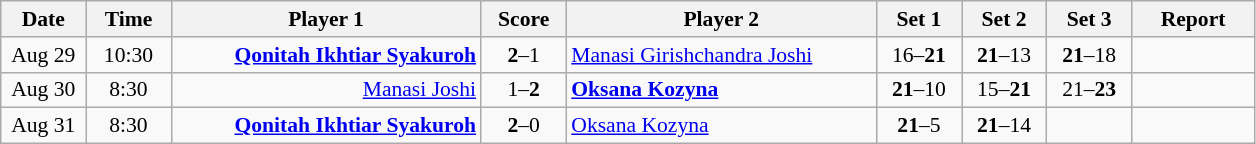<table class="nowrap wikitable" style="font-size:90%; text-align:center">
<tr>
<th width="50">Date</th>
<th width="50">Time</th>
<th width="200">Player 1</th>
<th width="50">Score</th>
<th width="200">Player 2</th>
<th width="50">Set 1</th>
<th width="50">Set 2</th>
<th width="50">Set 3</th>
<th width="75">Report</th>
</tr>
<tr>
<td>Aug 29</td>
<td>10:30</td>
<td align="right"><strong><a href='#'>Qonitah Ikhtiar Syakuroh</a></strong> </td>
<td><strong>2</strong>–1</td>
<td align="left"> <a href='#'>Manasi Girishchandra Joshi</a></td>
<td>16–<strong>21</strong></td>
<td><strong>21</strong>–13</td>
<td><strong>21</strong>–18</td>
<td></td>
</tr>
<tr>
<td>Aug 30</td>
<td>8:30</td>
<td align="right"><a href='#'>Manasi Joshi</a> </td>
<td>1–<strong>2</strong></td>
<td align="left"> <strong><a href='#'>Oksana Kozyna</a></strong></td>
<td><strong>21</strong>–10</td>
<td>15–<strong>21</strong></td>
<td>21–<strong>23</strong></td>
<td></td>
</tr>
<tr>
<td>Aug 31</td>
<td>8:30</td>
<td align="right"><strong><a href='#'>Qonitah Ikhtiar Syakuroh</a></strong> </td>
<td><strong>2</strong>–0</td>
<td align="left"> <a href='#'>Oksana Kozyna</a></td>
<td><strong>21</strong>–5</td>
<td><strong>21</strong>–14</td>
<td></td>
<td></td>
</tr>
</table>
